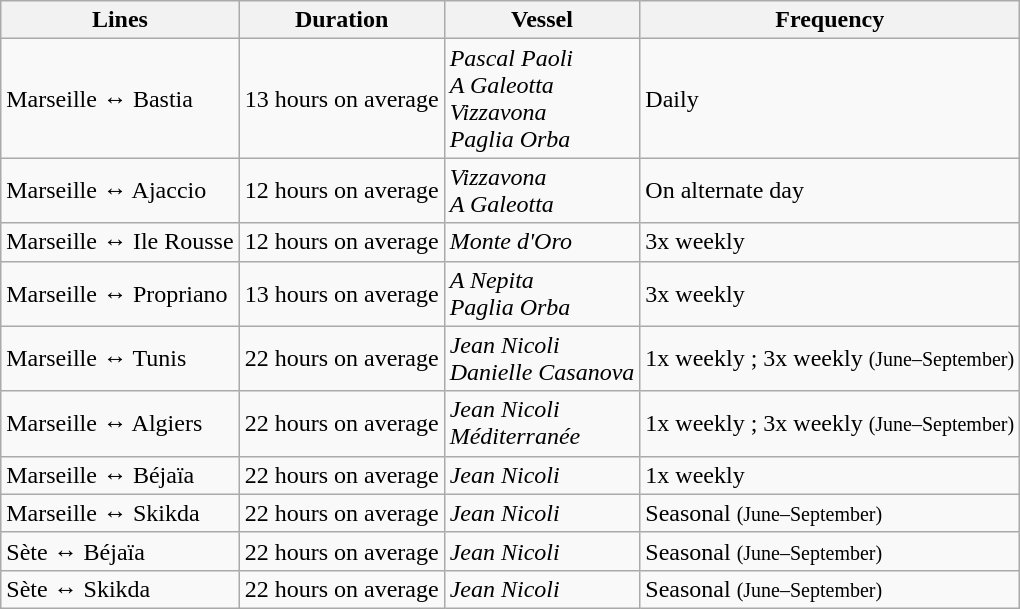<table class="wikitable">
<tr>
<th>Lines</th>
<th>Duration</th>
<th>Vessel</th>
<th>Frequency</th>
</tr>
<tr>
<td>Marseille ↔ Bastia</td>
<td>13 hours on average</td>
<td><em>Pascal Paoli</em><br><em>A Galeotta</em><br><em>Vizzavona</em><br><em>Paglia Orba</em></td>
<td>Daily</td>
</tr>
<tr>
<td>Marseille ↔ Ajaccio</td>
<td>12 hours on average</td>
<td><em>Vizzavona</em><br><em>A Galeotta</em></td>
<td>On alternate day</td>
</tr>
<tr>
<td>Marseille ↔ Ile Rousse</td>
<td>12 hours on average</td>
<td><em>Monte d'Oro</em></td>
<td>3x weekly</td>
</tr>
<tr>
<td>Marseille ↔ Propriano</td>
<td>13 hours on average</td>
<td><em>A Nepita</em><br><em>Paglia Orba</em></td>
<td>3x weekly</td>
</tr>
<tr>
<td>Marseille ↔ Tunis</td>
<td>22 hours on average</td>
<td><em>Jean Nicoli</em><br><em>Danielle Casanova</em></td>
<td>1x weekly ; 3x weekly <small>(June–September)</small></td>
</tr>
<tr>
<td>Marseille ↔ Algiers</td>
<td>22 hours on average</td>
<td><em>Jean Nicoli</em><br><em>Méditerranée</em></td>
<td>1x weekly ; 3x weekly <small>(June–September)</small></td>
</tr>
<tr>
<td>Marseille ↔ Béjaïa</td>
<td>22 hours on average</td>
<td><em>Jean Nicoli</em></td>
<td>1x weekly</td>
</tr>
<tr>
<td>Marseille ↔ Skikda</td>
<td>22 hours on average</td>
<td><em>Jean Nicoli</em></td>
<td>Seasonal <small>(June–September)</small></td>
</tr>
<tr>
<td>Sète ↔ Béjaïa</td>
<td>22 hours on average</td>
<td><em>Jean Nicoli</em></td>
<td>Seasonal <small>(June–September)</small></td>
</tr>
<tr>
<td>Sète ↔ Skikda</td>
<td>22 hours on average</td>
<td><em>Jean Nicoli</em></td>
<td>Seasonal <small>(June–September)</small></td>
</tr>
</table>
